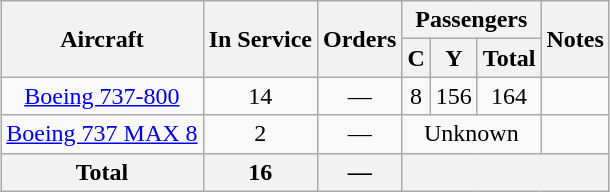<table class="wikitable" style="border-collapse:collapse;text-align:center;margin:auto;">
<tr>
<th rowspan="2">Aircraft</th>
<th rowspan="2">In Service</th>
<th rowspan="2">Orders</th>
<th colspan="3">Passengers</th>
<th rowspan="2">Notes</th>
</tr>
<tr>
<th><abbr>C</abbr></th>
<th><abbr>Y</abbr></th>
<th>Total</th>
</tr>
<tr>
<td><a href='#'>Boeing 737-800</a></td>
<td>14</td>
<td>—</td>
<td>8</td>
<td>156</td>
<td>164</td>
<td></td>
</tr>
<tr>
<td><a href='#'>Boeing 737 MAX 8</a></td>
<td>2</td>
<td>—</td>
<td colspan="3">Unknown</td>
<td></td>
</tr>
<tr>
<th>Total</th>
<th>16</th>
<th>—</th>
<th colspan="4"></th>
</tr>
</table>
